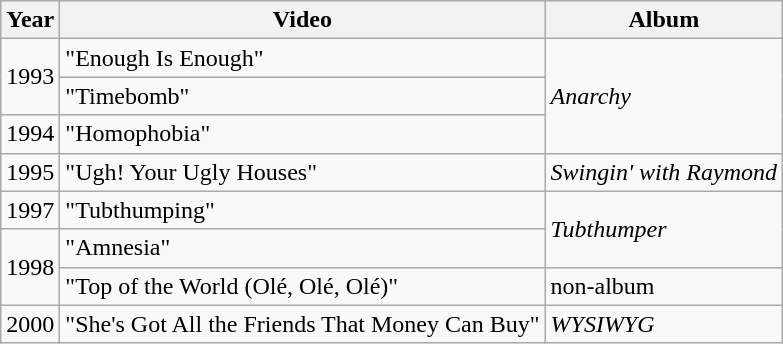<table class="wikitable">
<tr>
<th>Year</th>
<th>Video</th>
<th>Album</th>
</tr>
<tr>
<td rowspan="2">1993</td>
<td>"Enough Is Enough"</td>
<td rowspan="3"><em>Anarchy</em></td>
</tr>
<tr>
<td>"Timebomb"</td>
</tr>
<tr>
<td>1994</td>
<td>"Homophobia"</td>
</tr>
<tr>
<td>1995</td>
<td>"Ugh! Your Ugly Houses"</td>
<td><em>Swingin' with Raymond</em></td>
</tr>
<tr>
<td>1997</td>
<td>"Tubthumping"</td>
<td rowspan="2"><em>Tubthumper</em></td>
</tr>
<tr>
<td rowspan="2">1998</td>
<td>"Amnesia"</td>
</tr>
<tr>
<td>"Top of the World (Olé, Olé, Olé)"</td>
<td>non-album</td>
</tr>
<tr>
<td>2000</td>
<td>"She's Got All the Friends That Money Can Buy"</td>
<td><em>WYSIWYG</em></td>
</tr>
</table>
